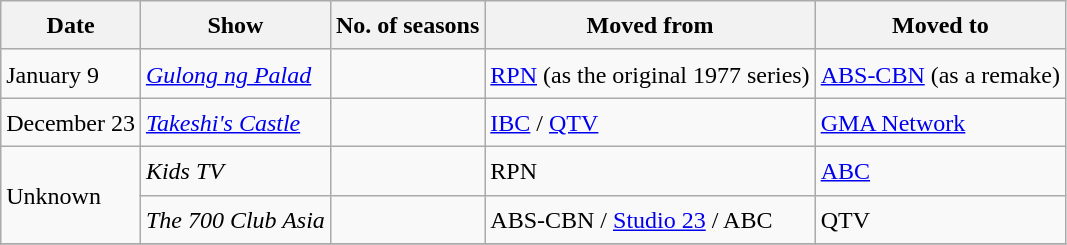<table class="wikitable" style="text-align:left; line-height:25px; width:auto;">
<tr>
<th>Date</th>
<th>Show</th>
<th>No. of seasons</th>
<th>Moved from</th>
<th>Moved to</th>
</tr>
<tr>
<td>January 9</td>
<td><em><a href='#'>Gulong ng Palad</a></em></td>
<td></td>
<td><a href='#'>RPN</a> (as the original 1977 series)</td>
<td><a href='#'>ABS-CBN</a> (as a remake)</td>
</tr>
<tr>
<td>December 23</td>
<td><em><a href='#'>Takeshi's Castle</a></em></td>
<td></td>
<td><a href='#'>IBC</a> / <a href='#'>QTV</a></td>
<td><a href='#'>GMA Network</a></td>
</tr>
<tr>
<td rowspan="2">Unknown</td>
<td><em>Kids TV</em></td>
<td></td>
<td>RPN</td>
<td><a href='#'>ABC</a></td>
</tr>
<tr>
<td><em>The 700 Club Asia</em></td>
<td></td>
<td>ABS-CBN / <a href='#'>Studio 23</a> / ABC</td>
<td>QTV</td>
</tr>
<tr>
</tr>
</table>
